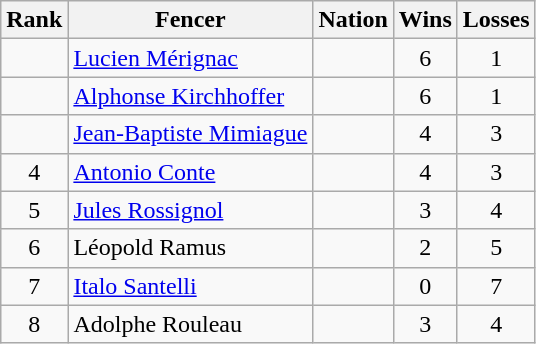<table class="wikitable sortable" style="text-align:center">
<tr>
<th>Rank</th>
<th>Fencer</th>
<th>Nation</th>
<th>Wins</th>
<th>Losses</th>
</tr>
<tr>
<td></td>
<td align=left><a href='#'>Lucien Mérignac</a></td>
<td align=left></td>
<td>6</td>
<td>1</td>
</tr>
<tr>
<td></td>
<td align=left><a href='#'>Alphonse Kirchhoffer</a></td>
<td align=left></td>
<td>6</td>
<td>1</td>
</tr>
<tr>
<td></td>
<td align=left><a href='#'>Jean-Baptiste Mimiague</a></td>
<td align=left></td>
<td>4</td>
<td>3</td>
</tr>
<tr>
<td>4</td>
<td align=left><a href='#'>Antonio Conte</a></td>
<td align=left></td>
<td>4</td>
<td>3</td>
</tr>
<tr>
<td>5</td>
<td align=left><a href='#'>Jules Rossignol</a></td>
<td align=left></td>
<td>3</td>
<td>4</td>
</tr>
<tr>
<td>6</td>
<td align=left>Léopold Ramus</td>
<td align=left></td>
<td>2</td>
<td>5</td>
</tr>
<tr>
<td>7</td>
<td align=left><a href='#'>Italo Santelli</a></td>
<td align=left></td>
<td>0</td>
<td>7</td>
</tr>
<tr>
<td>8</td>
<td align=left>Adolphe Rouleau</td>
<td align=left></td>
<td>3</td>
<td>4</td>
</tr>
</table>
